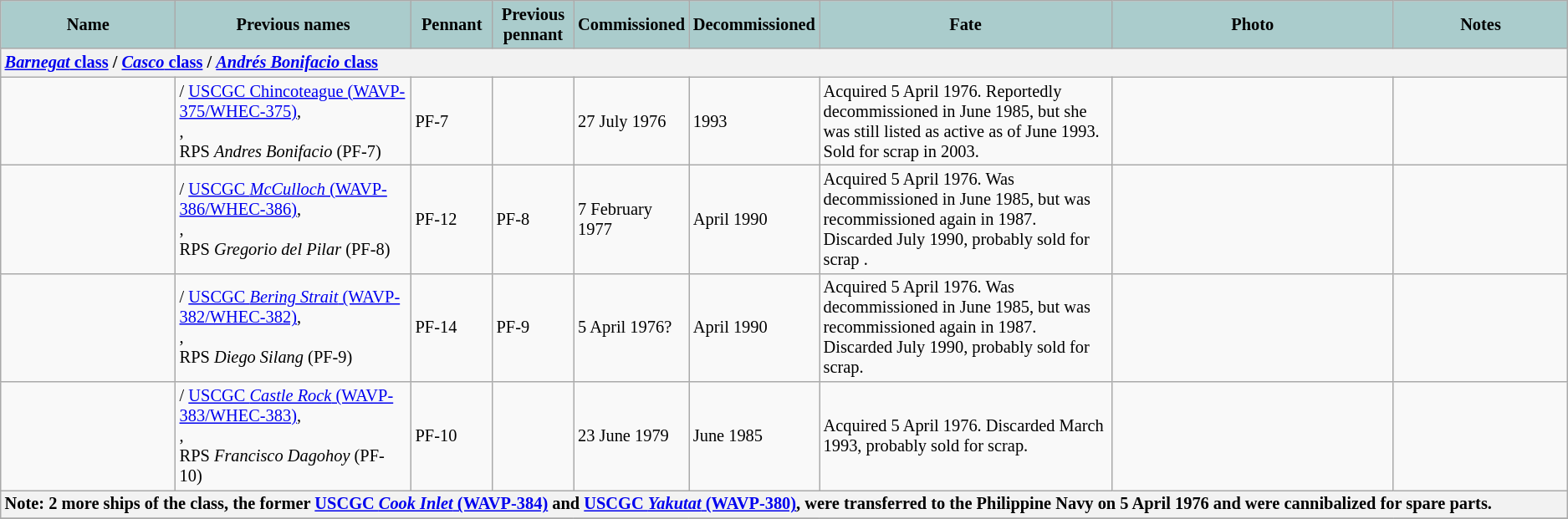<table class="wikitable" style="font-size:85%;">
<tr>
<th style="text-align: center; background: #aacccc;" width="150">Name</th>
<th style="text-align: center; background: #aacccc;" width="200">Previous names</th>
<th style="text-align: center; background: #aacccc;" width="60">Pennant</th>
<th style="text-align: center; background: #aacccc;" width="60">Previous pennant</th>
<th style="text-align: center; background: #aacccc;" width="50">Commissioned</th>
<th style="text-align: center; background: #aacccc;" width="50">Decommissioned</th>
<th style="text-align: center; background: #aacccc;" width="250">Fate</th>
<th style="text-align: center; background: #aacccc;" width="250">Photo</th>
<th style="text-align: center; background: #aacccc;" width="150">Notes</th>
</tr>
<tr>
<th style="text-align: left;" colspan="9"><a href='#'><em>Barnegat</em> class</a> / <a href='#'><em>Casco</em> class</a> / <a href='#'><em>Andrés Bonifacio</em> class</a></th>
</tr>
<tr>
<td></td>
<td> / <a href='#'>USCGC Chincoteague (WAVP-375/WHEC-375)</a>,<br>,<br>RPS <em>Andres Bonifacio</em> (PF-7)</td>
<td>PF-7</td>
<td></td>
<td>27 July 1976</td>
<td>1993</td>
<td>Acquired 5 April 1976. Reportedly decommissioned in June 1985, but she was still listed as active as of June 1993. Sold for scrap in 2003.</td>
<td></td>
<td></td>
</tr>
<tr>
<td></td>
<td> / <a href='#'>USCGC <em>McCulloch</em> (WAVP-386/WHEC-386)</a>,<br>,<br>RPS <em>Gregorio del Pilar</em> (PF-8)</td>
<td>PF-12</td>
<td>PF-8</td>
<td>7 February 1977</td>
<td>April 1990</td>
<td>Acquired 5 April 1976. Was decommissioned in June 1985, but was recommissioned again in 1987. Discarded July 1990, probably sold for scrap .</td>
<td></td>
<td></td>
</tr>
<tr>
<td></td>
<td> / <a href='#'>USCGC <em>Bering Strait</em> (WAVP-382/WHEC-382)</a>,<br>,<br>RPS <em>Diego Silang</em> (PF-9)</td>
<td>PF-14</td>
<td>PF-9</td>
<td>5 April 1976?</td>
<td>April 1990</td>
<td>Acquired 5 April 1976. Was decommissioned in June 1985, but was recommissioned again in 1987. Discarded July 1990, probably sold for scrap.</td>
<td></td>
<td></td>
</tr>
<tr>
<td></td>
<td> / <a href='#'>USCGC <em>Castle Rock</em> (WAVP-383/WHEC-383)</a>,<br>,<br>RPS <em>Francisco Dagohoy</em> (PF-10)</td>
<td>PF-10</td>
<td></td>
<td>23 June 1979</td>
<td>June 1985</td>
<td>Acquired 5 April 1976. Discarded March 1993, probably sold for scrap.</td>
<td></td>
<td></td>
</tr>
<tr>
<th style="text-align: left;" colspan="9">Note: 2 more ships of the class, the former <a href='#'>USCGC <em>Cook Inlet</em> (WAVP-384)</a> and <a href='#'>USCGC <em>Yakutat</em> (WAVP-380)</a>, were transferred to the Philippine Navy on 5 April 1976 and were cannibalized for spare parts.</th>
</tr>
<tr>
</tr>
</table>
